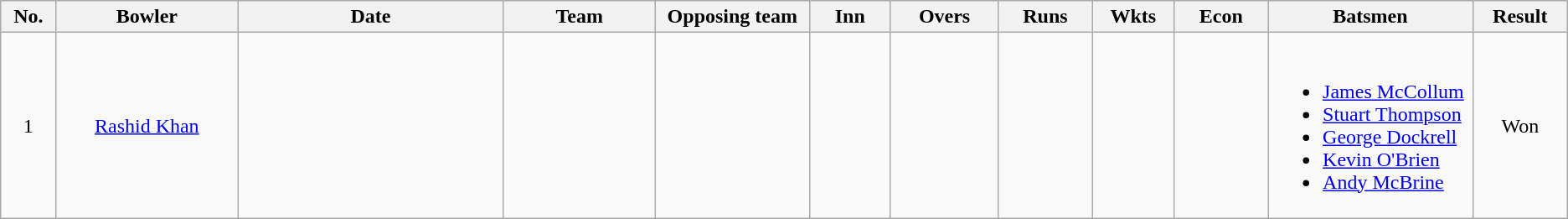<table class="wikitable sortable" style="font-size: 100%">
<tr align=center>
<th scope="col" width="38">No.</th>
<th scope="col" width="145">Bowler</th>
<th scope="col" width="220">Date</th>
<th scope="col" width="120">Team</th>
<th scope="col" width="120">Opposing team</th>
<th scope="col" width="60">Inn</th>
<th scope="col" width="82">Overs</th>
<th scope="col" width="70">Runs</th>
<th scope="col" width="60">Wkts</th>
<th scope="col" width="70">Econ</th>
<th scope="col" width="160" class="unsortable">Batsmen</th>
<th scope="col" width="70">Result</th>
</tr>
<tr align="center">
<td scope="row">1</td>
<td><a href='#'>Rashid Khan</a></td>
<td></td>
<td></td>
<td></td>
<td></td>
<td></td>
<td></td>
<td></td>
<td></td>
<td align=left><br><ul><li><a href='#'>James McCollum</a></li><li><a href='#'>Stuart Thompson</a></li><li><a href='#'>George Dockrell</a></li><li><a href='#'>Kevin O'Brien</a></li><li><a href='#'>Andy McBrine</a></li></ul></td>
<td>Won</td>
</tr>
</table>
